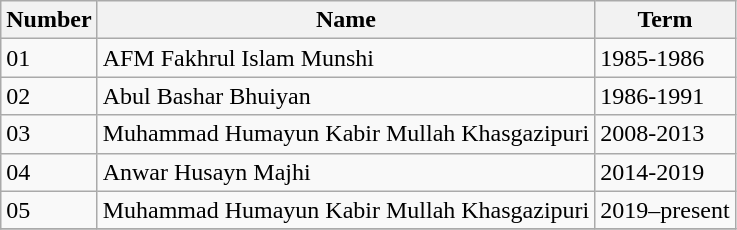<table class="wikitable">
<tr>
<th>Number</th>
<th>Name</th>
<th>Term</th>
</tr>
<tr>
<td>01</td>
<td>AFM Fakhrul Islam Munshi</td>
<td>1985-1986</td>
</tr>
<tr>
<td>02</td>
<td>Abul Bashar Bhuiyan</td>
<td>1986-1991</td>
</tr>
<tr>
<td>03</td>
<td>Muhammad Humayun Kabir Mullah Khasgazipuri</td>
<td>2008-2013</td>
</tr>
<tr>
<td>04</td>
<td>Anwar Husayn Majhi</td>
<td>2014-2019</td>
</tr>
<tr>
<td>05</td>
<td>Muhammad Humayun Kabir Mullah Khasgazipuri</td>
<td>2019–present</td>
</tr>
<tr>
</tr>
</table>
